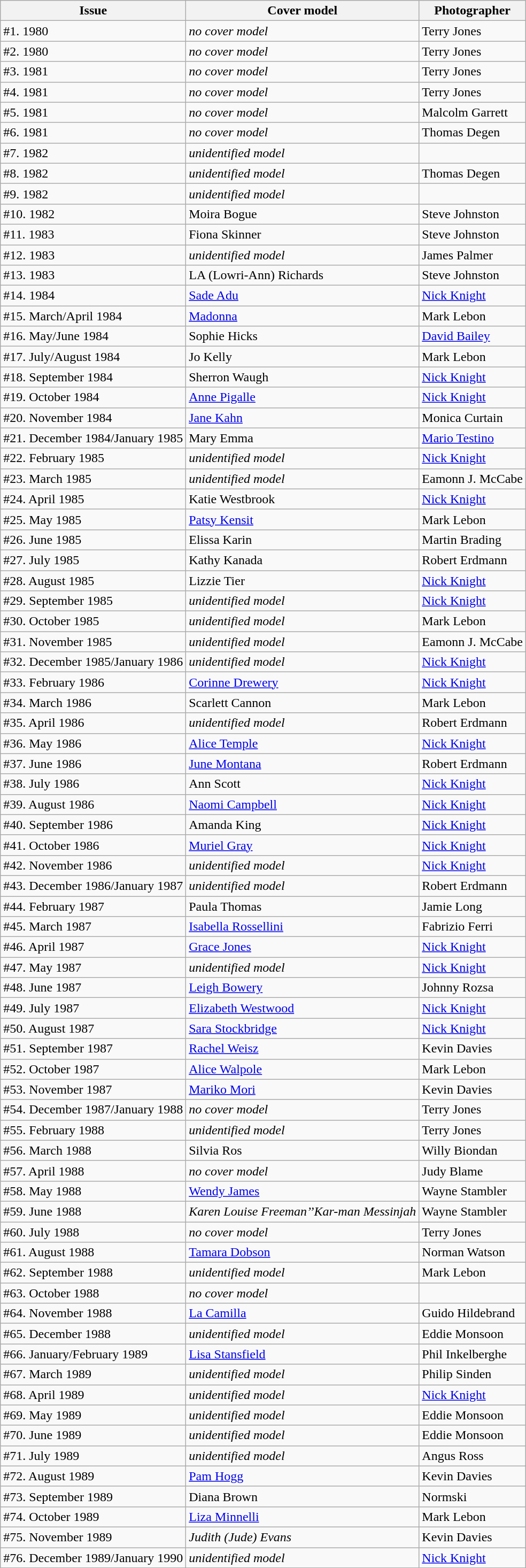<table class="sortable wikitable">
<tr>
<th style="text-align:center;">Issue</th>
<th style="text-align:center;">Cover model</th>
<th style="text-align:center;">Photographer</th>
</tr>
<tr>
<td>#1. 1980</td>
<td><em>no cover model</em></td>
<td>Terry Jones</td>
</tr>
<tr>
<td>#2. 1980</td>
<td><em>no cover model</em></td>
<td>Terry Jones</td>
</tr>
<tr>
<td>#3. 1981</td>
<td><em>no cover model</em></td>
<td>Terry Jones</td>
</tr>
<tr>
<td>#4. 1981</td>
<td><em>no cover model</em></td>
<td>Terry Jones</td>
</tr>
<tr>
<td>#5. 1981</td>
<td><em>no cover model</em></td>
<td>Malcolm Garrett</td>
</tr>
<tr>
<td>#6. 1981</td>
<td><em>no cover model</em></td>
<td>Thomas Degen</td>
</tr>
<tr>
<td>#7. 1982</td>
<td><em>unidentified model</em></td>
<td></td>
</tr>
<tr>
<td>#8. 1982</td>
<td><em>unidentified model</em></td>
<td>Thomas Degen</td>
</tr>
<tr>
<td>#9. 1982</td>
<td><em>unidentified model</em></td>
<td></td>
</tr>
<tr>
<td>#10. 1982</td>
<td>Moira Bogue</td>
<td>Steve Johnston</td>
</tr>
<tr>
<td>#11. 1983</td>
<td>Fiona Skinner</td>
<td>Steve Johnston</td>
</tr>
<tr>
<td>#12. 1983</td>
<td><em>unidentified model</em></td>
<td>James Palmer</td>
</tr>
<tr>
<td>#13. 1983</td>
<td>LA (Lowri-Ann) Richards</td>
<td>Steve Johnston</td>
</tr>
<tr>
<td>#14. 1984</td>
<td><a href='#'>Sade Adu</a></td>
<td><a href='#'>Nick Knight</a></td>
</tr>
<tr>
<td>#15. March/April 1984</td>
<td><a href='#'>Madonna</a></td>
<td>Mark Lebon</td>
</tr>
<tr>
<td>#16. May/June 1984</td>
<td>Sophie Hicks</td>
<td><a href='#'>David Bailey</a></td>
</tr>
<tr>
<td>#17. July/August 1984</td>
<td>Jo Kelly</td>
<td>Mark Lebon</td>
</tr>
<tr>
<td>#18. September 1984</td>
<td>Sherron Waugh</td>
<td><a href='#'>Nick Knight</a></td>
</tr>
<tr>
<td>#19. October 1984</td>
<td><a href='#'>Anne Pigalle</a></td>
<td><a href='#'>Nick Knight</a></td>
</tr>
<tr>
<td>#20. November 1984</td>
<td><a href='#'> Jane Kahn</a></td>
<td>Monica Curtain</td>
</tr>
<tr>
<td>#21. December 1984/January 1985</td>
<td>Mary Emma</td>
<td><a href='#'>Mario Testino</a></td>
</tr>
<tr>
<td>#22. February 1985</td>
<td><em>unidentified model</em></td>
<td><a href='#'>Nick Knight</a></td>
</tr>
<tr>
<td>#23. March 1985</td>
<td><em>unidentified model</em></td>
<td>Eamonn J. McCabe</td>
</tr>
<tr>
<td>#24. April 1985</td>
<td>Katie Westbrook</td>
<td><a href='#'>Nick Knight</a></td>
</tr>
<tr>
<td>#25. May 1985</td>
<td><a href='#'>Patsy Kensit</a></td>
<td>Mark Lebon</td>
</tr>
<tr>
<td>#26. June 1985</td>
<td>Elissa Karin</td>
<td>Martin Brading</td>
</tr>
<tr>
<td>#27. July 1985</td>
<td>Kathy Kanada</td>
<td>Robert Erdmann</td>
</tr>
<tr>
<td>#28. August 1985</td>
<td>Lizzie Tier</td>
<td><a href='#'>Nick Knight</a></td>
</tr>
<tr>
<td>#29. September 1985</td>
<td><em>unidentified model</em></td>
<td><a href='#'>Nick Knight</a></td>
</tr>
<tr>
<td>#30. October 1985</td>
<td><em>unidentified model</em></td>
<td>Mark Lebon</td>
</tr>
<tr>
<td>#31. November 1985</td>
<td><em>unidentified model</em></td>
<td>Eamonn J. McCabe</td>
</tr>
<tr>
<td>#32. December 1985/January 1986</td>
<td><em>unidentified model</em></td>
<td><a href='#'>Nick Knight</a></td>
</tr>
<tr>
<td>#33. February 1986</td>
<td><a href='#'>Corinne Drewery</a></td>
<td><a href='#'>Nick Knight</a></td>
</tr>
<tr>
<td>#34. March 1986</td>
<td>Scarlett Cannon</td>
<td>Mark Lebon</td>
</tr>
<tr>
<td>#35. April 1986</td>
<td><em>unidentified model</em></td>
<td>Robert Erdmann</td>
</tr>
<tr>
<td>#36. May 1986</td>
<td><a href='#'>Alice Temple</a></td>
<td><a href='#'>Nick Knight</a></td>
</tr>
<tr>
<td>#37. June 1986</td>
<td><a href='#'>June Montana</a></td>
<td>Robert Erdmann</td>
</tr>
<tr>
<td>#38. July 1986</td>
<td>Ann Scott</td>
<td><a href='#'>Nick Knight</a></td>
</tr>
<tr>
<td>#39. August 1986</td>
<td><a href='#'>Naomi Campbell</a></td>
<td><a href='#'>Nick Knight</a></td>
</tr>
<tr>
<td>#40. September 1986</td>
<td>Amanda King</td>
<td><a href='#'>Nick Knight</a></td>
</tr>
<tr>
<td>#41. October 1986</td>
<td><a href='#'>Muriel Gray</a></td>
<td><a href='#'>Nick Knight</a></td>
</tr>
<tr>
<td>#42. November 1986</td>
<td><em>unidentified model</em></td>
<td><a href='#'>Nick Knight</a></td>
</tr>
<tr>
<td>#43. December 1986/January 1987</td>
<td><em>unidentified model</em></td>
<td>Robert Erdmann</td>
</tr>
<tr>
<td>#44. February 1987</td>
<td>Paula Thomas</td>
<td>Jamie Long</td>
</tr>
<tr>
<td>#45. March 1987</td>
<td><a href='#'>Isabella Rossellini</a></td>
<td>Fabrizio Ferri</td>
</tr>
<tr>
<td>#46. April 1987</td>
<td><a href='#'>Grace Jones</a></td>
<td><a href='#'>Nick Knight</a></td>
</tr>
<tr>
<td>#47. May 1987</td>
<td><em>unidentified model</em></td>
<td><a href='#'>Nick Knight</a></td>
</tr>
<tr>
<td>#48. June 1987</td>
<td><a href='#'>Leigh Bowery</a></td>
<td>Johnny Rozsa</td>
</tr>
<tr>
<td>#49. July 1987</td>
<td><a href='#'>Elizabeth Westwood</a></td>
<td><a href='#'>Nick Knight</a></td>
</tr>
<tr>
<td>#50. August 1987</td>
<td><a href='#'>Sara Stockbridge</a></td>
<td><a href='#'>Nick Knight</a></td>
</tr>
<tr>
<td>#51. September 1987</td>
<td><a href='#'>Rachel Weisz</a></td>
<td>Kevin Davies</td>
</tr>
<tr>
<td>#52. October 1987</td>
<td><a href='#'>Alice Walpole</a></td>
<td>Mark Lebon</td>
</tr>
<tr>
<td>#53. November 1987</td>
<td><a href='#'>Mariko Mori</a></td>
<td>Kevin Davies</td>
</tr>
<tr>
<td>#54. December 1987/January 1988</td>
<td><em>no cover model</em></td>
<td>Terry Jones</td>
</tr>
<tr>
<td>#55. February 1988</td>
<td><em>unidentified model</em></td>
<td>Terry Jones</td>
</tr>
<tr>
<td>#56. March 1988</td>
<td>Silvia Ros</td>
<td>Willy Biondan</td>
</tr>
<tr>
<td>#57. April 1988</td>
<td><em>no cover model</em></td>
<td>Judy Blame</td>
</tr>
<tr>
<td>#58. May 1988</td>
<td><a href='#'>Wendy James</a></td>
<td>Wayne Stambler</td>
</tr>
<tr>
<td>#59. June 1988</td>
<td><em>Karen Louise Freeman’’Kar-man Messinjah</em></td>
<td>Wayne Stambler</td>
</tr>
<tr>
<td>#60. July 1988</td>
<td><em>no cover model</em></td>
<td>Terry Jones</td>
</tr>
<tr>
<td>#61. August 1988</td>
<td><a href='#'>Tamara Dobson</a></td>
<td>Norman Watson</td>
</tr>
<tr>
<td>#62. September 1988</td>
<td><em>unidentified model</em></td>
<td>Mark Lebon</td>
</tr>
<tr>
<td>#63. October 1988</td>
<td><em>no cover model</em></td>
<td></td>
</tr>
<tr>
<td>#64. November 1988</td>
<td><a href='#'>La Camilla</a></td>
<td>Guido Hildebrand</td>
</tr>
<tr>
<td>#65. December 1988</td>
<td><em>unidentified model</em></td>
<td>Eddie Monsoon</td>
</tr>
<tr>
<td>#66. January/February 1989</td>
<td><a href='#'>Lisa Stansfield</a></td>
<td>Phil Inkelberghe</td>
</tr>
<tr>
<td>#67. March 1989</td>
<td><em>unidentified model</em></td>
<td>Philip Sinden</td>
</tr>
<tr>
<td>#68. April 1989</td>
<td><em>unidentified model</em></td>
<td><a href='#'>Nick Knight</a></td>
</tr>
<tr>
<td>#69. May 1989</td>
<td><em>unidentified model</em></td>
<td>Eddie Monsoon</td>
</tr>
<tr>
<td>#70. June 1989</td>
<td><em>unidentified model</em></td>
<td>Eddie Monsoon</td>
</tr>
<tr>
<td>#71. July 1989</td>
<td><em>unidentified model</em></td>
<td>Angus Ross</td>
</tr>
<tr>
<td>#72. August 1989</td>
<td><a href='#'>Pam Hogg</a></td>
<td>Kevin Davies</td>
</tr>
<tr>
<td>#73. September 1989</td>
<td>Diana Brown</td>
<td>Normski</td>
</tr>
<tr>
<td>#74. October 1989</td>
<td><a href='#'>Liza Minnelli</a></td>
<td>Mark Lebon</td>
</tr>
<tr>
<td>#75. November 1989</td>
<td><em>Judith (Jude) Evans</em></td>
<td>Kevin Davies</td>
</tr>
<tr>
<td>#76. December 1989/January 1990</td>
<td><em>unidentified model</em></td>
<td><a href='#'>Nick Knight</a></td>
</tr>
</table>
